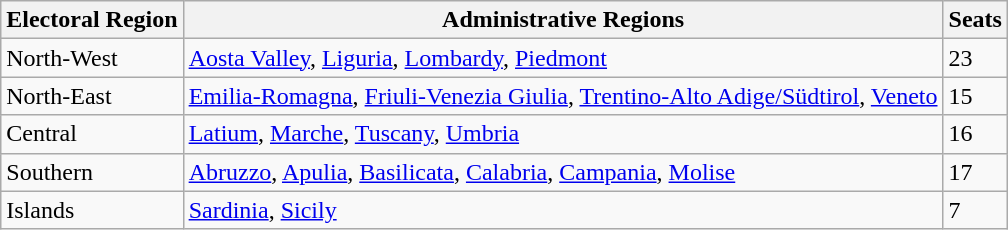<table class ="wikitable">
<tr>
<th>Electoral Region</th>
<th>Administrative Regions</th>
<th>Seats</th>
</tr>
<tr>
<td>North-West</td>
<td><a href='#'>Aosta Valley</a>, <a href='#'>Liguria</a>, <a href='#'>Lombardy</a>, <a href='#'>Piedmont</a></td>
<td>23</td>
</tr>
<tr>
<td>North-East</td>
<td><a href='#'>Emilia-Romagna</a>, <a href='#'>Friuli-Venezia Giulia</a>, <a href='#'>Trentino-Alto Adige/Südtirol</a>, <a href='#'>Veneto</a></td>
<td>15</td>
</tr>
<tr>
<td>Central</td>
<td><a href='#'>Latium</a>, <a href='#'>Marche</a>, <a href='#'>Tuscany</a>, <a href='#'>Umbria</a></td>
<td>16</td>
</tr>
<tr>
<td>Southern</td>
<td><a href='#'>Abruzzo</a>, <a href='#'>Apulia</a>, <a href='#'>Basilicata</a>, <a href='#'>Calabria</a>, <a href='#'>Campania</a>, <a href='#'>Molise</a></td>
<td>17</td>
</tr>
<tr>
<td>Islands</td>
<td><a href='#'>Sardinia</a>, <a href='#'>Sicily</a></td>
<td>7</td>
</tr>
</table>
